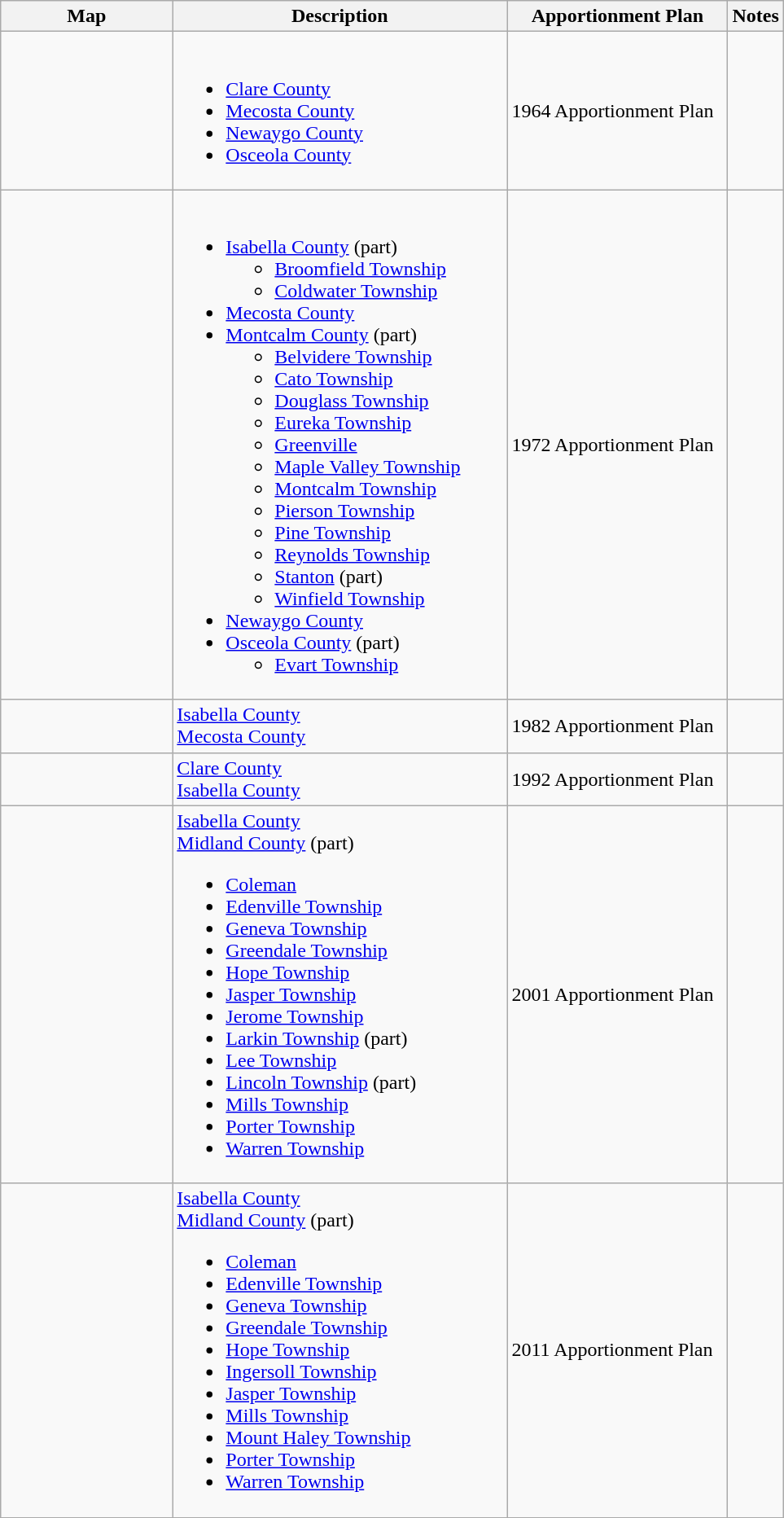<table class="wikitable sortable">
<tr>
<th style="width:100pt;">Map</th>
<th style="width:200pt;">Description</th>
<th style="width:130pt;">Apportionment Plan</th>
<th style="width:15pt;">Notes</th>
</tr>
<tr>
<td></td>
<td><br><ul><li><a href='#'>Clare County</a></li><li><a href='#'>Mecosta County</a></li><li><a href='#'>Newaygo County</a></li><li><a href='#'>Osceola County</a></li></ul></td>
<td>1964 Apportionment Plan</td>
<td></td>
</tr>
<tr>
<td></td>
<td><br><ul><li><a href='#'>Isabella County</a> (part)<ul><li><a href='#'>Broomfield Township</a></li><li><a href='#'>Coldwater Township</a></li></ul></li><li><a href='#'>Mecosta County</a></li><li><a href='#'>Montcalm County</a> (part)<ul><li><a href='#'>Belvidere Township</a></li><li><a href='#'>Cato Township</a></li><li><a href='#'>Douglass Township</a></li><li><a href='#'>Eureka Township</a></li><li><a href='#'>Greenville</a></li><li><a href='#'>Maple Valley Township</a></li><li><a href='#'>Montcalm Township</a></li><li><a href='#'>Pierson Township</a></li><li><a href='#'>Pine Township</a></li><li><a href='#'>Reynolds Township</a></li><li><a href='#'>Stanton</a> (part)</li><li><a href='#'>Winfield Township</a></li></ul></li><li><a href='#'>Newaygo County</a></li><li><a href='#'>Osceola County</a> (part)<ul><li><a href='#'>Evart Township</a></li></ul></li></ul></td>
<td>1972 Apportionment Plan</td>
<td></td>
</tr>
<tr>
<td></td>
<td><a href='#'>Isabella County</a><br><a href='#'>Mecosta County</a></td>
<td>1982 Apportionment Plan</td>
<td></td>
</tr>
<tr>
<td></td>
<td><a href='#'>Clare County</a><br><a href='#'>Isabella County</a></td>
<td>1992 Apportionment Plan</td>
<td></td>
</tr>
<tr>
<td></td>
<td><a href='#'>Isabella County</a><br><a href='#'>Midland County</a> (part)<ul><li><a href='#'>Coleman</a></li><li><a href='#'>Edenville Township</a></li><li><a href='#'>Geneva Township</a></li><li><a href='#'>Greendale Township</a></li><li><a href='#'>Hope Township</a></li><li><a href='#'>Jasper Township</a></li><li><a href='#'>Jerome Township</a></li><li><a href='#'>Larkin Township</a> (part)</li><li><a href='#'>Lee Township</a></li><li><a href='#'>Lincoln Township</a> (part)</li><li><a href='#'>Mills Township</a></li><li><a href='#'>Porter Township</a></li><li><a href='#'>Warren Township</a></li></ul></td>
<td>2001 Apportionment Plan</td>
<td></td>
</tr>
<tr>
<td></td>
<td><a href='#'>Isabella County</a><br><a href='#'>Midland County</a> (part)<ul><li><a href='#'>Coleman</a></li><li><a href='#'>Edenville Township</a></li><li><a href='#'>Geneva Township</a></li><li><a href='#'>Greendale Township</a></li><li><a href='#'>Hope Township</a></li><li><a href='#'>Ingersoll Township</a></li><li><a href='#'>Jasper Township</a></li><li><a href='#'>Mills Township</a></li><li><a href='#'>Mount Haley Township</a></li><li><a href='#'>Porter Township</a></li><li><a href='#'>Warren Township</a></li></ul></td>
<td>2011 Apportionment Plan</td>
<td></td>
</tr>
<tr>
</tr>
</table>
